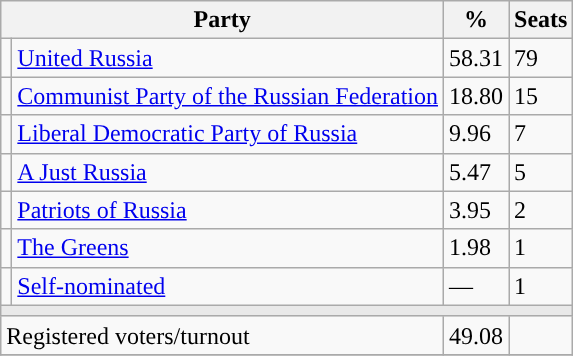<table class="wikitable">
<tr>
<th colspan=2>Party</th>
<th>%</th>
<th>Seats</th>
</tr>
<tr>
<td style="background:"></td>
<td><a href='#'>United Russia</a></td>
<td>58.31</td>
<td>79</td>
</tr>
<tr>
<td style="background:"></td>
<td><a href='#'>Communist Party of the Russian Federation</a></td>
<td>18.80</td>
<td>15</td>
</tr>
<tr>
<td style="background:"></td>
<td><a href='#'>Liberal Democratic Party of Russia</a></td>
<td>9.96</td>
<td>7</td>
</tr>
<tr>
<td style="background:"></td>
<td><a href='#'>A Just Russia</a></td>
<td>5.47</td>
<td>5</td>
</tr>
<tr>
<td style="background:"></td>
<td><a href='#'>Patriots of Russia</a></td>
<td>3.95</td>
<td>2</td>
</tr>
<tr>
<td style="background:"></td>
<td><a href='#'>The Greens</a></td>
<td>1.98</td>
<td>1</td>
</tr>
<tr>
<td style="background:"></td>
<td><a href='#'>Self-nominated</a></td>
<td>—</td>
<td>1</td>
</tr>
<tr>
<td colspan=4 style="background:#E9E9E9;"></td>
</tr>
<tr>
<td align=left colspan=2>Registered voters/turnout</td>
<td>49.08</td>
<td></td>
</tr>
<tr>
</tr>
</table>
